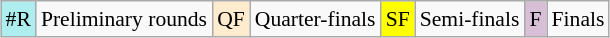<table class="wikitable" style="margin:0.5em auto; font-size:90%; text-align:center">
<tr>
<td bgcolor="#AFEEEE">#R</td>
<td>Preliminary rounds</td>
<td bgcolor="#FFEBCD">QF</td>
<td>Quarter-finals</td>
<td bgcolor="#FFFF00">SF</td>
<td>Semi-finals</td>
<td bgcolor="#D8BFD8">F</td>
<td>Finals</td>
</tr>
</table>
